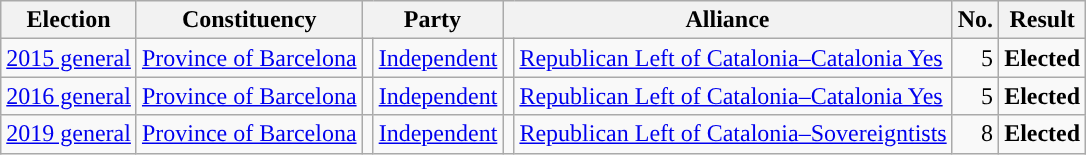<table class="wikitable" style="text-align:left;">
<tr>
<th scope=col>Election</th>
<th scope=col>Constituency</th>
<th scope=col colspan="2">Party</th>
<th scope=col colspan="2">Alliance</th>
<th scope=col>No.</th>
<th scope=col>Result</th>
</tr>
<tr>
<td><a href='#'>2015 general</a></td>
<td><a href='#'>Province of Barcelona</a></td>
<td style="background:"></td>
<td><a href='#'>Independent</a></td>
<td style="background:"></td>
<td><a href='#'>Republican Left of Catalonia–Catalonia Yes</a></td>
<td align=right>5</td>
<td><strong>Elected</strong></td>
</tr>
<tr>
<td><a href='#'>2016 general</a></td>
<td><a href='#'>Province of Barcelona</a></td>
<td style="background:"></td>
<td><a href='#'>Independent</a></td>
<td style="background:"></td>
<td><a href='#'>Republican Left of Catalonia–Catalonia Yes</a></td>
<td align=right>5</td>
<td><strong>Elected</strong></td>
</tr>
<tr>
<td><a href='#'>2019 general</a></td>
<td><a href='#'>Province of Barcelona</a></td>
<td style="background:"></td>
<td><a href='#'>Independent</a></td>
<td style="background:"></td>
<td><a href='#'>Republican Left of Catalonia–Sovereigntists</a></td>
<td align=right>8</td>
<td><strong>Elected</strong></td>
</tr>
</table>
